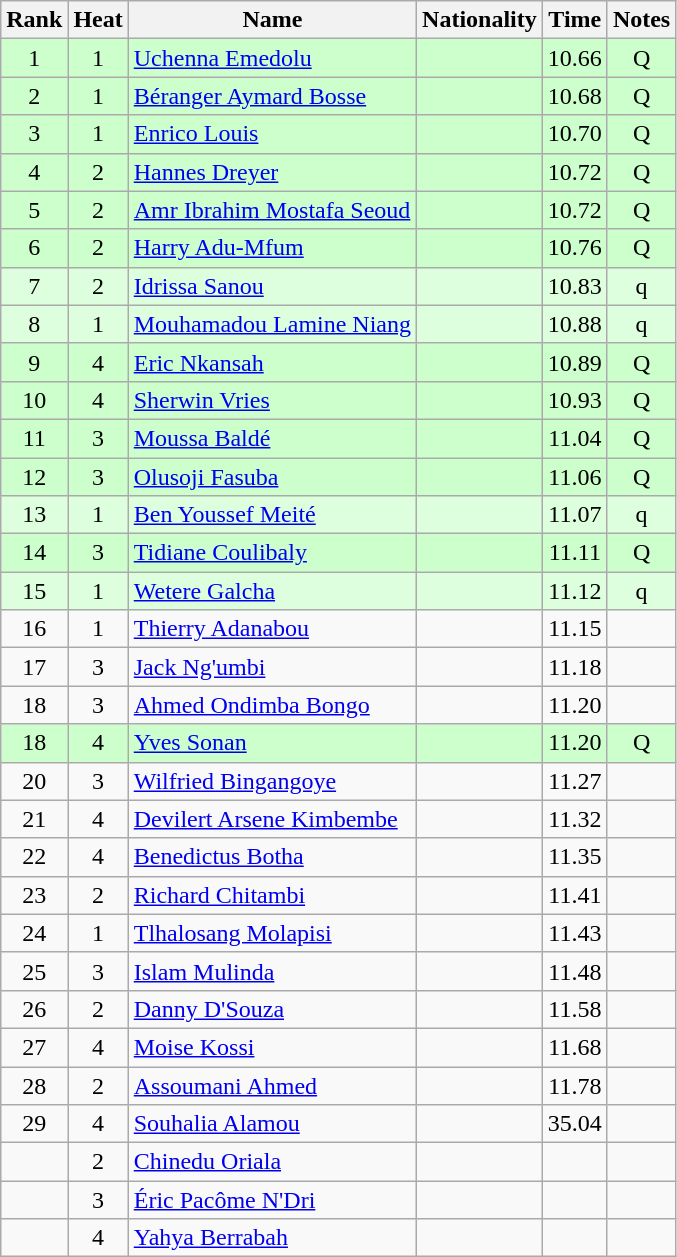<table class="wikitable sortable" style="text-align:center">
<tr>
<th>Rank</th>
<th>Heat</th>
<th>Name</th>
<th>Nationality</th>
<th>Time</th>
<th>Notes</th>
</tr>
<tr bgcolor=ccffcc>
<td>1</td>
<td>1</td>
<td align=left><a href='#'>Uchenna Emedolu</a></td>
<td align=left></td>
<td>10.66</td>
<td>Q</td>
</tr>
<tr bgcolor=ccffcc>
<td>2</td>
<td>1</td>
<td align=left><a href='#'>Béranger Aymard Bosse</a></td>
<td align=left></td>
<td>10.68</td>
<td>Q</td>
</tr>
<tr bgcolor=ccffcc>
<td>3</td>
<td>1</td>
<td align=left><a href='#'>Enrico Louis</a></td>
<td align=left></td>
<td>10.70</td>
<td>Q</td>
</tr>
<tr bgcolor=ccffcc>
<td>4</td>
<td>2</td>
<td align=left><a href='#'>Hannes Dreyer</a></td>
<td align=left></td>
<td>10.72</td>
<td>Q</td>
</tr>
<tr bgcolor=ccffcc>
<td>5</td>
<td>2</td>
<td align=left><a href='#'>Amr Ibrahim Mostafa Seoud</a></td>
<td align=left></td>
<td>10.72</td>
<td>Q</td>
</tr>
<tr bgcolor=ccffcc>
<td>6</td>
<td>2</td>
<td align=left><a href='#'>Harry Adu-Mfum</a></td>
<td align=left></td>
<td>10.76</td>
<td>Q</td>
</tr>
<tr bgcolor=ddffdd>
<td>7</td>
<td>2</td>
<td align=left><a href='#'>Idrissa Sanou</a></td>
<td align=left></td>
<td>10.83</td>
<td>q</td>
</tr>
<tr bgcolor=ddffdd>
<td>8</td>
<td>1</td>
<td align=left><a href='#'>Mouhamadou Lamine Niang</a></td>
<td align=left></td>
<td>10.88</td>
<td>q</td>
</tr>
<tr bgcolor=ccffcc>
<td>9</td>
<td>4</td>
<td align=left><a href='#'>Eric Nkansah</a></td>
<td align=left></td>
<td>10.89</td>
<td>Q</td>
</tr>
<tr bgcolor=ccffcc>
<td>10</td>
<td>4</td>
<td align=left><a href='#'>Sherwin Vries</a></td>
<td align=left></td>
<td>10.93</td>
<td>Q</td>
</tr>
<tr bgcolor=ccffcc>
<td>11</td>
<td>3</td>
<td align=left><a href='#'>Moussa Baldé</a></td>
<td align=left></td>
<td>11.04</td>
<td>Q</td>
</tr>
<tr bgcolor=ccffcc>
<td>12</td>
<td>3</td>
<td align=left><a href='#'>Olusoji Fasuba</a></td>
<td align=left></td>
<td>11.06</td>
<td>Q</td>
</tr>
<tr bgcolor=ddffdd>
<td>13</td>
<td>1</td>
<td align=left><a href='#'>Ben Youssef Meité</a></td>
<td align=left></td>
<td>11.07</td>
<td>q</td>
</tr>
<tr bgcolor=ccffcc>
<td>14</td>
<td>3</td>
<td align=left><a href='#'>Tidiane Coulibaly</a></td>
<td align=left></td>
<td>11.11</td>
<td>Q</td>
</tr>
<tr bgcolor=ddffdd>
<td>15</td>
<td>1</td>
<td align=left><a href='#'>Wetere Galcha</a></td>
<td align=left></td>
<td>11.12</td>
<td>q</td>
</tr>
<tr>
<td>16</td>
<td>1</td>
<td align=left><a href='#'>Thierry Adanabou</a></td>
<td align=left></td>
<td>11.15</td>
<td></td>
</tr>
<tr>
<td>17</td>
<td>3</td>
<td align=left><a href='#'>Jack Ng'umbi</a></td>
<td align=left></td>
<td>11.18</td>
<td></td>
</tr>
<tr>
<td>18</td>
<td>3</td>
<td align=left><a href='#'>Ahmed Ondimba Bongo</a></td>
<td align=left></td>
<td>11.20</td>
<td></td>
</tr>
<tr bgcolor=ccffcc>
<td>18</td>
<td>4</td>
<td align=left><a href='#'>Yves Sonan</a></td>
<td align=left></td>
<td>11.20</td>
<td>Q</td>
</tr>
<tr>
<td>20</td>
<td>3</td>
<td align=left><a href='#'>Wilfried Bingangoye</a></td>
<td align=left></td>
<td>11.27</td>
<td></td>
</tr>
<tr>
<td>21</td>
<td>4</td>
<td align=left><a href='#'>Devilert Arsene Kimbembe</a></td>
<td align=left></td>
<td>11.32</td>
<td></td>
</tr>
<tr>
<td>22</td>
<td>4</td>
<td align=left><a href='#'>Benedictus Botha</a></td>
<td align=left></td>
<td>11.35</td>
<td></td>
</tr>
<tr>
<td>23</td>
<td>2</td>
<td align=left><a href='#'>Richard Chitambi</a></td>
<td align=left></td>
<td>11.41</td>
<td></td>
</tr>
<tr>
<td>24</td>
<td>1</td>
<td align=left><a href='#'>Tlhalosang Molapisi</a></td>
<td align=left></td>
<td>11.43</td>
<td></td>
</tr>
<tr>
<td>25</td>
<td>3</td>
<td align=left><a href='#'>Islam Mulinda</a></td>
<td align=left></td>
<td>11.48</td>
<td></td>
</tr>
<tr>
<td>26</td>
<td>2</td>
<td align=left><a href='#'>Danny D'Souza</a></td>
<td align=left></td>
<td>11.58</td>
<td></td>
</tr>
<tr>
<td>27</td>
<td>4</td>
<td align=left><a href='#'>Moise Kossi</a></td>
<td align=left></td>
<td>11.68</td>
<td></td>
</tr>
<tr>
<td>28</td>
<td>2</td>
<td align=left><a href='#'>Assoumani Ahmed</a></td>
<td align=left></td>
<td>11.78</td>
<td></td>
</tr>
<tr>
<td>29</td>
<td>4</td>
<td align=left><a href='#'>Souhalia Alamou</a></td>
<td align=left></td>
<td>35.04</td>
<td></td>
</tr>
<tr>
<td></td>
<td>2</td>
<td align=left><a href='#'>Chinedu Oriala</a></td>
<td align=left></td>
<td></td>
<td></td>
</tr>
<tr>
<td></td>
<td>3</td>
<td align=left><a href='#'>Éric Pacôme N'Dri</a></td>
<td align=left></td>
<td></td>
<td></td>
</tr>
<tr>
<td></td>
<td>4</td>
<td align=left><a href='#'>Yahya Berrabah</a></td>
<td align=left></td>
<td></td>
<td></td>
</tr>
</table>
